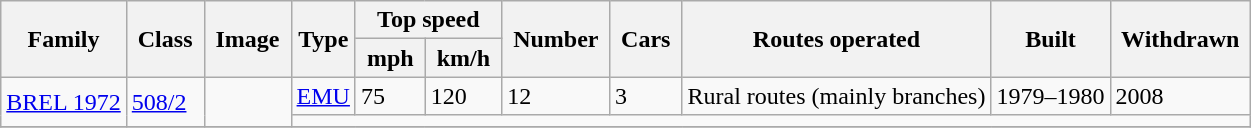<table class="wikitable" border="1">
<tr style="background:#f9f9f9;">
<th rowspan="2">Family</th>
<th rowspan="2"> Class </th>
<th rowspan="2"> Image </th>
<th rowspan="2">Type</th>
<th colspan="2"> Top speed </th>
<th rowspan="2"> Number </th>
<th rowspan="2"> Cars </th>
<th rowspan="2"> Routes operated </th>
<th rowspan="2"> Built </th>
<th rowspan="2"> Withdrawn </th>
</tr>
<tr style="background:#f9f9f9;">
<th> mph </th>
<th> km/h </th>
</tr>
<tr>
<td rowspan="2"><a href='#'>BREL 1972</a></td>
<td rowspan="2"><a href='#'>508/2</a></td>
<td rowspan="2"></td>
<td><a href='#'>EMU</a></td>
<td>75</td>
<td>120</td>
<td>12</td>
<td>3</td>
<td>Rural routes (mainly branches)</td>
<td>1979–1980</td>
<td>2008</td>
</tr>
<tr>
<td colspan="8"></td>
</tr>
<tr>
</tr>
</table>
